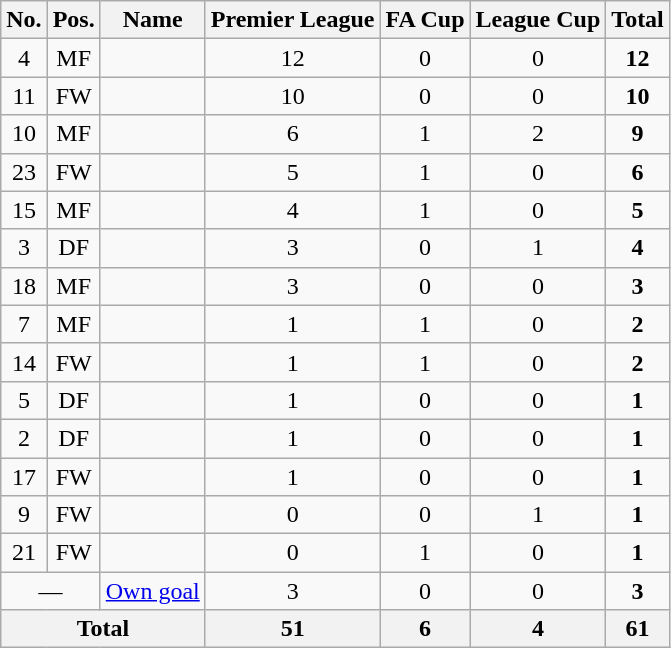<table class="wikitable sortable" style="text-align: center;">
<tr>
<th>No.</th>
<th>Pos.</th>
<th>Name</th>
<th>Premier League</th>
<th>FA Cup</th>
<th>League Cup</th>
<th>Total</th>
</tr>
<tr>
<td>4</td>
<td>MF</td>
<td></td>
<td>12</td>
<td>0</td>
<td>0</td>
<td><strong>12</strong></td>
</tr>
<tr>
<td>11</td>
<td>FW</td>
<td></td>
<td>10</td>
<td>0</td>
<td>0</td>
<td><strong>10</strong></td>
</tr>
<tr>
<td>10</td>
<td>MF</td>
<td></td>
<td>6</td>
<td>1</td>
<td>2</td>
<td><strong>9</strong></td>
</tr>
<tr>
<td>23</td>
<td>FW</td>
<td></td>
<td>5</td>
<td>1</td>
<td>0</td>
<td><strong>6</strong></td>
</tr>
<tr>
<td>15</td>
<td>MF</td>
<td></td>
<td>4</td>
<td>1</td>
<td>0</td>
<td><strong>5</strong></td>
</tr>
<tr>
<td>3</td>
<td>DF</td>
<td></td>
<td>3</td>
<td>0</td>
<td>1</td>
<td><strong>4</strong></td>
</tr>
<tr>
<td>18</td>
<td>MF</td>
<td></td>
<td>3</td>
<td>0</td>
<td>0</td>
<td><strong>3</strong></td>
</tr>
<tr>
<td>7</td>
<td>MF</td>
<td></td>
<td>1</td>
<td>1</td>
<td>0</td>
<td><strong>2</strong></td>
</tr>
<tr>
<td>14</td>
<td>FW</td>
<td></td>
<td>1</td>
<td>1</td>
<td>0</td>
<td><strong>2</strong></td>
</tr>
<tr>
<td>5</td>
<td>DF</td>
<td></td>
<td>1</td>
<td>0</td>
<td>0</td>
<td><strong>1</strong></td>
</tr>
<tr>
<td>2</td>
<td>DF</td>
<td></td>
<td>1</td>
<td>0</td>
<td>0</td>
<td><strong>1</strong></td>
</tr>
<tr>
<td>17</td>
<td>FW</td>
<td></td>
<td>1</td>
<td>0</td>
<td>0</td>
<td><strong>1</strong></td>
</tr>
<tr>
<td>9</td>
<td>FW</td>
<td></td>
<td>0</td>
<td>0</td>
<td>1</td>
<td><strong>1</strong></td>
</tr>
<tr>
<td>21</td>
<td>FW</td>
<td></td>
<td>0</td>
<td>1</td>
<td>0</td>
<td><strong>1</strong></td>
</tr>
<tr class="sortbottom">
<td colspan=2>—</td>
<td><a href='#'>Own goal</a></td>
<td>3</td>
<td>0</td>
<td>0</td>
<td><strong>3</strong></td>
</tr>
<tr>
<th colspan=3>Total</th>
<th>51</th>
<th>6</th>
<th>4</th>
<th>61</th>
</tr>
</table>
